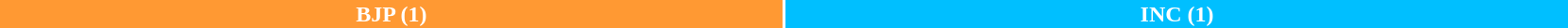<table style="width:88%; text-align:center;">
<tr style="color:white;">
<td style="background:#FF9933; width:50%;"><strong>BJP (1)</strong></td>
<td style="background:#00BFFF; width:50%;"><strong>INC (1)</strong></td>
</tr>
<tr>
</tr>
</table>
